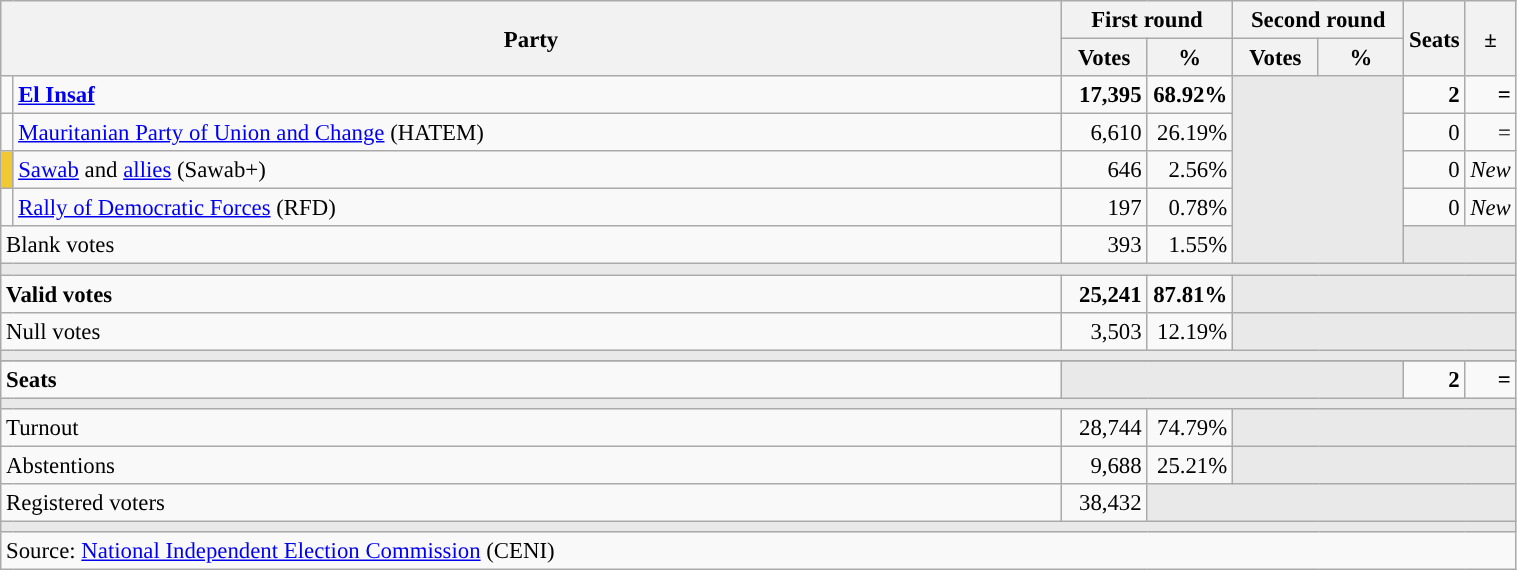<table class="wikitable" style="text-align:right;font-size:95%;">
<tr>
<th rowspan="2" colspan="2" width="700">Party</th>
<th colspan="2">First round</th>
<th colspan="2">Second round</th>
<th rowspan="2" width="25">Seats</th>
<th rowspan="2" width="20">±</th>
</tr>
<tr>
<th width="50">Votes</th>
<th width="50">%</th>
<th width="50">Votes</th>
<th width="50">%</th>
</tr>
<tr>
<td width="1" style="color:inherit;background:"></td>
<td style="text-align:left;"><strong><a href='#'>El Insaf</a></strong></td>
<td><strong>17,395</strong></td>
<td><strong>68.92%</strong></td>
<td colspan="2" rowspan="5" style="background:#E9E9E9;"></td>
<td><strong>2</strong></td>
<td><strong>=</strong></td>
</tr>
<tr>
<td width="1" style="color:inherit;background:"></td>
<td style="text-align:left;"><a href='#'>Mauritanian Party of Union and Change</a> (HATEM)</td>
<td>6,610</td>
<td>26.19%</td>
<td>0</td>
<td>=</td>
</tr>
<tr>
<td width="1" style="color:inherit;background:#F0C832;"></td>
<td style="text-align:left;"><a href='#'>Sawab</a> and <a href='#'>allies</a> (Sawab+)</td>
<td>646</td>
<td>2.56%</td>
<td>0</td>
<td><em>New</em></td>
</tr>
<tr>
<td width="1" style="color:inherit;background:"></td>
<td style="text-align:left;"><a href='#'>Rally of Democratic Forces</a> (RFD)</td>
<td>197</td>
<td>0.78%</td>
<td>0</td>
<td><em>New</em></td>
</tr>
<tr>
<td colspan="2" style="text-align:left;">Blank votes</td>
<td>393</td>
<td>1.55%</td>
<td colspan="4" style="background:#E9E9E9;"></td>
</tr>
<tr>
<td colspan="8" style="background:#E9E9E9;"></td>
</tr>
<tr style="font-weight:bold;">
<td colspan="2" style="text-align:left;">Valid votes</td>
<td>25,241</td>
<td>87.81%</td>
<td colspan="4" style="background:#E9E9E9;"></td>
</tr>
<tr>
<td colspan="2" style="text-align:left;">Null votes</td>
<td>3,503</td>
<td>12.19%</td>
<td colspan="4" style="background:#E9E9E9;"></td>
</tr>
<tr>
<td colspan="8" style="background:#E9E9E9;"></td>
</tr>
<tr>
</tr>
<tr style="font-weight:bold;">
<td colspan="2" style="text-align:left;">Seats</td>
<td colspan="4" style="background:#E9E9E9;"></td>
<td>2</td>
<td>=</td>
</tr>
<tr>
<td colspan="8" style="background:#E9E9E9;"></td>
</tr>
<tr>
<td colspan="2" style="text-align:left;">Turnout</td>
<td>28,744</td>
<td>74.79%</td>
<td colspan="4" style="background:#E9E9E9;"></td>
</tr>
<tr>
<td colspan="2" style="text-align:left;">Abstentions</td>
<td>9,688</td>
<td>25.21%</td>
<td colspan="4" style="background:#E9E9E9;"></td>
</tr>
<tr>
<td colspan="2" style="text-align:left;">Registered voters</td>
<td>38,432</td>
<td colspan="5" style="background:#E9E9E9;"></td>
</tr>
<tr>
<td colspan="8" style="background:#E9E9E9;"></td>
</tr>
<tr>
<td colspan="8" style="text-align:left;">Source: <a href='#'>National Independent Election Commission</a> (CENI)</td>
</tr>
</table>
